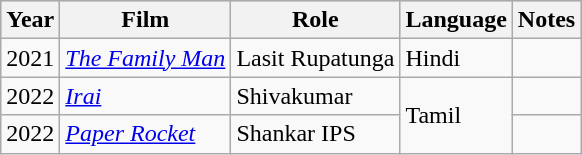<table class="wikitable sortable">
<tr style="background:#ccc; text-align:center;">
<th>Year</th>
<th>Film</th>
<th>Role</th>
<th>Language</th>
<th>Notes</th>
</tr>
<tr>
<td>2021</td>
<td><em><a href='#'>The Family Man</a></em></td>
<td>Lasit Rupatunga</td>
<td>Hindi</td>
<td></td>
</tr>
<tr>
<td>2022</td>
<td><em><a href='#'>Irai</a></em></td>
<td>Shivakumar</td>
<td rowspan="2">Tamil</td>
<td></td>
</tr>
<tr>
<td>2022</td>
<td><em><a href='#'>Paper Rocket</a></em></td>
<td>Shankar IPS</td>
<td></td>
</tr>
</table>
